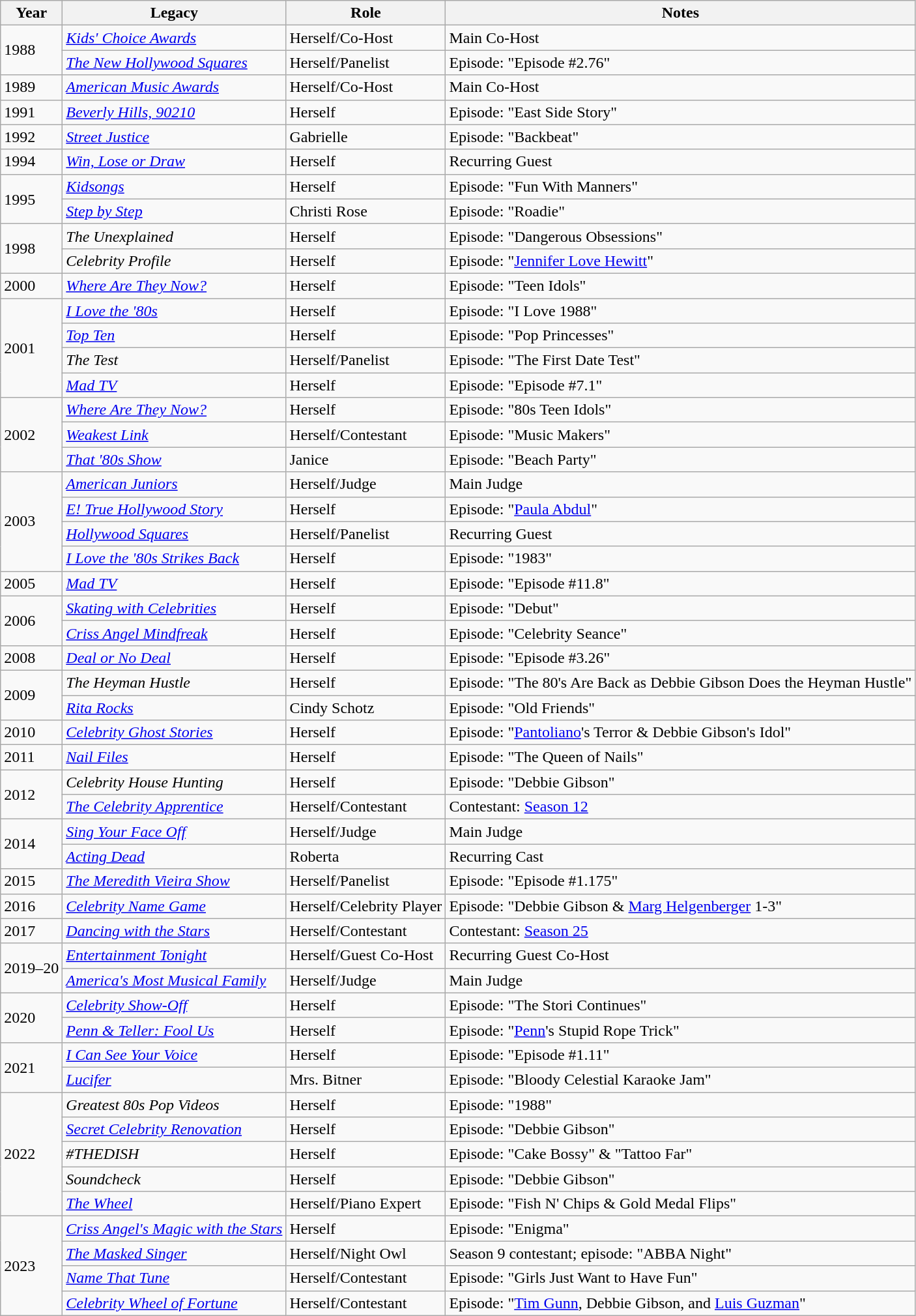<table class="wikitable plainrowheaders sortable" style="margin-right: 0;">
<tr>
<th>Year</th>
<th>Legacy</th>
<th>Role</th>
<th>Notes</th>
</tr>
<tr>
<td rowspan=2>1988</td>
<td><em><a href='#'>Kids' Choice Awards</a></em></td>
<td>Herself/Co-Host</td>
<td>Main Co-Host</td>
</tr>
<tr>
<td><em><a href='#'>The New Hollywood Squares</a></em></td>
<td>Herself/Panelist</td>
<td>Episode: "Episode #2.76"</td>
</tr>
<tr>
<td>1989</td>
<td><em><a href='#'>American Music Awards</a></em></td>
<td>Herself/Co-Host</td>
<td>Main Co-Host</td>
</tr>
<tr>
<td>1991</td>
<td><em><a href='#'>Beverly Hills, 90210</a></em></td>
<td>Herself</td>
<td>Episode: "East Side Story"</td>
</tr>
<tr>
<td>1992</td>
<td><em><a href='#'>Street Justice</a></em></td>
<td>Gabrielle</td>
<td>Episode: "Backbeat"</td>
</tr>
<tr>
<td>1994</td>
<td><em><a href='#'>Win, Lose or Draw</a></em></td>
<td>Herself</td>
<td>Recurring Guest</td>
</tr>
<tr>
<td rowspan=2>1995</td>
<td><em><a href='#'>Kidsongs</a></em></td>
<td>Herself</td>
<td>Episode: "Fun With Manners"</td>
</tr>
<tr>
<td><em><a href='#'>Step by Step</a></em></td>
<td>Christi Rose</td>
<td>Episode: "Roadie"</td>
</tr>
<tr>
<td rowspan=2>1998</td>
<td><em>The Unexplained</em></td>
<td>Herself</td>
<td>Episode: "Dangerous Obsessions"</td>
</tr>
<tr>
<td><em>Celebrity Profile</em></td>
<td>Herself</td>
<td>Episode: "<a href='#'>Jennifer Love Hewitt</a>"</td>
</tr>
<tr>
<td>2000</td>
<td><em><a href='#'>Where Are They Now?</a></em></td>
<td>Herself</td>
<td>Episode: "Teen Idols"</td>
</tr>
<tr>
<td rowspan=4>2001</td>
<td><em><a href='#'>I Love the '80s</a></em></td>
<td>Herself</td>
<td>Episode: "I Love 1988"</td>
</tr>
<tr>
<td><em><a href='#'>Top Ten</a></em></td>
<td>Herself</td>
<td>Episode: "Pop Princesses"</td>
</tr>
<tr>
<td><em>The Test</em></td>
<td>Herself/Panelist</td>
<td>Episode: "The First Date Test"</td>
</tr>
<tr>
<td><em><a href='#'>Mad TV</a></em></td>
<td>Herself</td>
<td>Episode: "Episode #7.1"</td>
</tr>
<tr>
<td rowspan=3>2002</td>
<td><em><a href='#'>Where Are They Now?</a></em></td>
<td>Herself</td>
<td>Episode: "80s Teen Idols"</td>
</tr>
<tr>
<td><em><a href='#'>Weakest Link</a></em></td>
<td>Herself/Contestant</td>
<td>Episode: "Music Makers"</td>
</tr>
<tr>
<td><em><a href='#'>That '80s Show</a></em></td>
<td>Janice</td>
<td>Episode: "Beach Party"</td>
</tr>
<tr>
<td rowspan=4>2003</td>
<td><em><a href='#'>American Juniors</a></em></td>
<td>Herself/Judge</td>
<td>Main Judge</td>
</tr>
<tr>
<td><em><a href='#'>E! True Hollywood Story</a></em></td>
<td>Herself</td>
<td>Episode: "<a href='#'>Paula Abdul</a>"</td>
</tr>
<tr>
<td><em><a href='#'>Hollywood Squares</a></em></td>
<td>Herself/Panelist</td>
<td>Recurring Guest</td>
</tr>
<tr>
<td><em><a href='#'>I Love the '80s Strikes Back</a></em></td>
<td>Herself</td>
<td>Episode: "1983"</td>
</tr>
<tr>
<td>2005</td>
<td><em><a href='#'>Mad TV</a></em></td>
<td>Herself</td>
<td>Episode: "Episode #11.8"</td>
</tr>
<tr>
<td rowspan=2>2006</td>
<td><em><a href='#'>Skating with Celebrities</a></em></td>
<td>Herself</td>
<td>Episode: "Debut"</td>
</tr>
<tr>
<td><em><a href='#'>Criss Angel Mindfreak</a></em></td>
<td>Herself</td>
<td>Episode: "Celebrity Seance"</td>
</tr>
<tr>
<td>2008</td>
<td><em><a href='#'>Deal or No Deal</a></em></td>
<td>Herself</td>
<td>Episode: "Episode #3.26"</td>
</tr>
<tr>
<td rowspan=2>2009</td>
<td><em>The Heyman Hustle</em></td>
<td>Herself</td>
<td>Episode: "The 80's Are Back as Debbie Gibson Does the Heyman Hustle"</td>
</tr>
<tr>
<td><em><a href='#'>Rita Rocks</a></em></td>
<td>Cindy Schotz</td>
<td>Episode: "Old Friends"</td>
</tr>
<tr>
<td>2010</td>
<td><em><a href='#'>Celebrity Ghost Stories</a></em></td>
<td>Herself</td>
<td>Episode: "<a href='#'>Pantoliano</a>'s Terror & Debbie Gibson's Idol"</td>
</tr>
<tr>
<td>2011</td>
<td><em><a href='#'>Nail Files</a></em></td>
<td>Herself</td>
<td>Episode: "The Queen of Nails"</td>
</tr>
<tr>
<td rowspan=2>2012</td>
<td><em>Celebrity House Hunting</em></td>
<td>Herself</td>
<td>Episode: "Debbie Gibson"</td>
</tr>
<tr>
<td><em><a href='#'>The Celebrity Apprentice</a></em></td>
<td>Herself/Contestant</td>
<td>Contestant: <a href='#'>Season 12</a></td>
</tr>
<tr>
<td rowspan=2>2014</td>
<td><em><a href='#'>Sing Your Face Off</a></em></td>
<td>Herself/Judge</td>
<td>Main Judge</td>
</tr>
<tr>
<td><em><a href='#'>Acting Dead</a></em></td>
<td>Roberta</td>
<td>Recurring Cast</td>
</tr>
<tr>
<td>2015</td>
<td><em><a href='#'>The Meredith Vieira Show</a></em></td>
<td>Herself/Panelist</td>
<td>Episode: "Episode #1.175"</td>
</tr>
<tr>
<td>2016</td>
<td><em><a href='#'>Celebrity Name Game</a></em></td>
<td>Herself/Celebrity Player</td>
<td>Episode: "Debbie Gibson & <a href='#'>Marg Helgenberger</a> 1-3"</td>
</tr>
<tr>
<td>2017</td>
<td><em><a href='#'>Dancing with the Stars</a></em></td>
<td>Herself/Contestant</td>
<td>Contestant: <a href='#'>Season 25</a></td>
</tr>
<tr>
<td rowspan=2>2019–20</td>
<td><em><a href='#'>Entertainment Tonight</a></em></td>
<td>Herself/Guest Co-Host</td>
<td>Recurring Guest Co-Host</td>
</tr>
<tr>
<td><em><a href='#'>America's Most Musical Family</a></em></td>
<td>Herself/Judge</td>
<td>Main Judge</td>
</tr>
<tr>
<td rowspan=2>2020</td>
<td><em><a href='#'>Celebrity Show-Off</a></em></td>
<td>Herself</td>
<td>Episode: "The Stori Continues"</td>
</tr>
<tr>
<td><em><a href='#'>Penn & Teller: Fool Us</a></em></td>
<td>Herself</td>
<td>Episode: "<a href='#'>Penn</a>'s Stupid Rope Trick"</td>
</tr>
<tr>
<td rowspan=2>2021</td>
<td><em><a href='#'>I Can See Your Voice</a></em></td>
<td>Herself</td>
<td>Episode: "Episode #1.11"</td>
</tr>
<tr>
<td><em><a href='#'>Lucifer</a></em></td>
<td>Mrs. Bitner</td>
<td>Episode: "Bloody Celestial Karaoke Jam" </td>
</tr>
<tr>
<td rowspan=5>2022</td>
<td><em>Greatest 80s Pop Videos</em></td>
<td>Herself</td>
<td>Episode: "1988"</td>
</tr>
<tr>
<td><em><a href='#'>Secret Celebrity Renovation</a></em></td>
<td>Herself</td>
<td>Episode: "Debbie Gibson"</td>
</tr>
<tr>
<td><em>#THEDISH</em></td>
<td>Herself</td>
<td>Episode: "Cake Bossy" & "Tattoo Far"</td>
</tr>
<tr>
<td><em>Soundcheck</em></td>
<td>Herself</td>
<td>Episode: "Debbie Gibson"</td>
</tr>
<tr>
<td><em><a href='#'>The Wheel</a></em></td>
<td>Herself/Piano Expert</td>
<td>Episode: "Fish N' Chips & Gold Medal Flips"</td>
</tr>
<tr>
<td rowspan=4>2023</td>
<td><em><a href='#'>Criss Angel's Magic with the Stars</a></em></td>
<td>Herself</td>
<td>Episode: "Enigma"</td>
</tr>
<tr>
<td><em><a href='#'>The Masked Singer</a></em></td>
<td>Herself/Night Owl</td>
<td>Season 9 contestant; episode: "ABBA Night"</td>
</tr>
<tr>
<td><em><a href='#'>Name That Tune</a></em></td>
<td>Herself/Contestant</td>
<td>Episode: "Girls Just Want to Have Fun"</td>
</tr>
<tr>
<td><em><a href='#'>Celebrity Wheel of Fortune</a></em></td>
<td>Herself/Contestant</td>
<td>Episode: "<a href='#'>Tim Gunn</a>, Debbie Gibson, and <a href='#'>Luis Guzman</a>"</td>
</tr>
</table>
